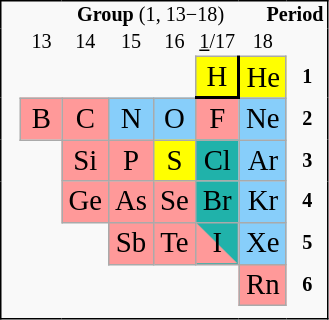<table class="wikitable floatright" style="font-size:120%;text-align:center; line-height: 95%;border-color:black;">
<tr style="font-size:70% ; line-height: 95%;">
<td style="border:none"></td>
<td colspan=1 style="border:none;"></td>
<td colspan=4 style="border:none;"><strong>Group</strong> (1, 13−18)</td>
<td colspan=2 style="border:none;text-align:right"><strong>Period</strong></td>
</tr>
<tr style="font-size:70% ; line-height: 95%; vertical-align:top;">
<td style="border:none"></td>
<td scope="col" style="border:none; width: 22px">13</td>
<td scope="col" style="border:none; width: 22px">14</td>
<td scope="col" style="border:none; width: 22px">15</td>
<td scope="col" style="border:none; width: 22px">16</td>
<td scope="col" style="border:none; width: 22px"><u>1</u>/17</td>
<td scope="col" style="border:none; width: 22px">18</td>
<td scope="col" style="border:none; width: 22px"></td>
</tr>
<tr>
<td style="border:none; line-height: 20px"> </td>
<td colspan=4 style="border:none"></td>
<td style="background-color:yellow; ng;border-bottom:2px solid black;border-right:2px solid black;">H</td>
<td style="background-color:yellow; ng;padding-bottom:3px;">He</td>
<td style="border:none; font-size:70%;"><strong>1</strong></td>
</tr>
<tr>
<td style="border:none; line-height: 20px"> </td>
<td style="background-color:#FF9999;mo;">B</td>
<td style="background-color:#FF9999;mo;">C</td>
<td style="background-color:lightskyblue; la;">N</td>
<td style="background-color:lightskyblue; la;">O</td>
<td style="background-color:#FF9999;mo;">F</td>
<td style="background-color:lightskyblue; la;">Ne</td>
<td style="border:none; font-size:70%"><strong>2</strong></td>
</tr>
<tr>
<td style="border:none; line-height: 20px"> </td>
<td style="border:none;"></td>
<td style="background-color:#FF9999;mo;">Si</td>
<td style="background-color:#FF9999;mo;">P</td>
<td style="background-color:yellow; ng;">S</td>
<td style="background-color:lightseagreen; sb;">Cl</td>
<td style="background-color:lightskyblue; la;">Ar</td>
<td style="border:none; font-size:70%"><strong>3</strong></td>
</tr>
<tr>
<td style="border:none; line-height: 20px"> </td>
<td style="border:none;"></td>
<td style="background-color:#FF9999;mb;">Ge</td>
<td style="background-color:#FF9999;mb;">As</td>
<td style="background-color:#FF9999;mb;">Se</td>
<td style="background-color:lightseagreen; sb;">Br</td>
<td style="background-color:lightskyblue; la;">Kr</td>
<td style="border:none; font-size:70%"><strong>4</strong></td>
</tr>
<tr>
<td style="border:none; line-height: 20px"> </td>
<td colspan=2 style="border:none;"></td>
<td style="background-color:#FF9999;mo;">Sb</td>
<td style="background-color:#FF9999;mb;">Te</td>
<td style="background:linear-gradient(45deg, #FF9999 0 50%, lightseagreen 50% 100%); sb;" mo>I</td>
<td style="background-color:lightskyblue; la;">Xe</td>
<td style="border:none; font-size:70%"><strong>5</strong></td>
</tr>
<tr>
<td style="border:none; line-height: 20px"> </td>
<td colspan=5 style="border:none;"></td>
<td style="background-color:#FF9999;mb;">Rn</td>
<td style="border:none; font-size:70%"><strong>6</strong></td>
</tr>
<tr>
<td colspan=8 style="border:none;"></td>
</tr>
</table>
